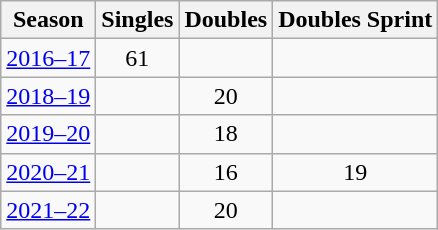<table class="wikitable" style="text-align:center;">
<tr>
<th>Season</th>
<th>Singles</th>
<th>Doubles</th>
<th>Doubles Sprint</th>
</tr>
<tr>
<td><a href='#'>2016–17</a></td>
<td>61</td>
<td></td>
<td></td>
</tr>
<tr>
<td><a href='#'>2018–19</a></td>
<td></td>
<td>20</td>
<td></td>
</tr>
<tr>
<td><a href='#'>2019–20</a></td>
<td></td>
<td>18</td>
<td></td>
</tr>
<tr>
<td><a href='#'>2020–21</a></td>
<td></td>
<td>16</td>
<td>19</td>
</tr>
<tr>
<td><a href='#'>2021–22</a></td>
<td></td>
<td>20</td>
<td></td>
</tr>
</table>
